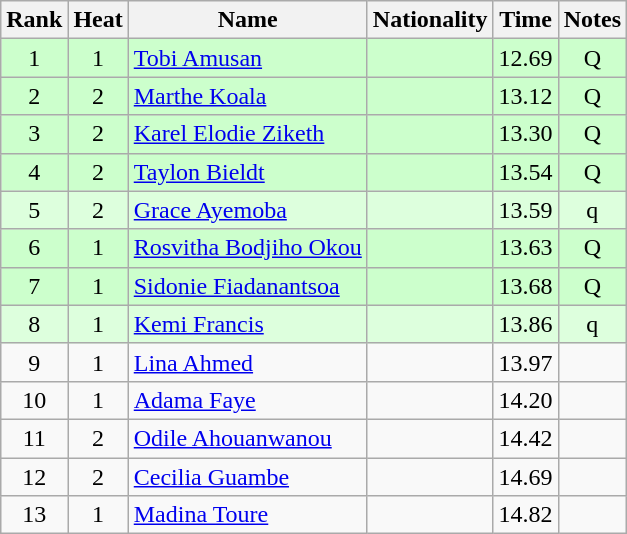<table class="wikitable sortable" style="text-align:center">
<tr>
<th>Rank</th>
<th>Heat</th>
<th>Name</th>
<th>Nationality</th>
<th>Time</th>
<th>Notes</th>
</tr>
<tr bgcolor=ccffcc>
<td>1</td>
<td>1</td>
<td align=left><a href='#'>Tobi Amusan</a></td>
<td align=left></td>
<td>12.69</td>
<td>Q</td>
</tr>
<tr bgcolor=ccffcc>
<td>2</td>
<td>2</td>
<td align=left><a href='#'>Marthe Koala</a></td>
<td align=left></td>
<td>13.12</td>
<td>Q</td>
</tr>
<tr bgcolor=ccffcc>
<td>3</td>
<td>2</td>
<td align=left><a href='#'>Karel Elodie Ziketh</a></td>
<td align=left></td>
<td>13.30</td>
<td>Q</td>
</tr>
<tr bgcolor=ccffcc>
<td>4</td>
<td>2</td>
<td align=left><a href='#'>Taylon Bieldt</a></td>
<td align=left></td>
<td>13.54</td>
<td>Q</td>
</tr>
<tr bgcolor=ddffdd>
<td>5</td>
<td>2</td>
<td align=left><a href='#'>Grace Ayemoba</a></td>
<td align=left></td>
<td>13.59</td>
<td>q</td>
</tr>
<tr bgcolor=ccffcc>
<td>6</td>
<td>1</td>
<td align=left><a href='#'>Rosvitha Bodjiho Okou</a></td>
<td align=left></td>
<td>13.63</td>
<td>Q</td>
</tr>
<tr bgcolor=ccffcc>
<td>7</td>
<td>1</td>
<td align=left><a href='#'>Sidonie Fiadanantsoa</a></td>
<td align=left></td>
<td>13.68</td>
<td>Q</td>
</tr>
<tr bgcolor=ddffdd>
<td>8</td>
<td>1</td>
<td align=left><a href='#'>Kemi Francis</a></td>
<td align=left></td>
<td>13.86</td>
<td>q</td>
</tr>
<tr>
<td>9</td>
<td>1</td>
<td align=left><a href='#'>Lina Ahmed</a></td>
<td align=left></td>
<td>13.97</td>
<td></td>
</tr>
<tr>
<td>10</td>
<td>1</td>
<td align=left><a href='#'>Adama Faye</a></td>
<td align=left></td>
<td>14.20</td>
<td></td>
</tr>
<tr>
<td>11</td>
<td>2</td>
<td align=left><a href='#'>Odile Ahouanwanou</a></td>
<td align=left></td>
<td>14.42</td>
<td></td>
</tr>
<tr>
<td>12</td>
<td>2</td>
<td align=left><a href='#'>Cecilia Guambe</a></td>
<td align=left></td>
<td>14.69</td>
<td></td>
</tr>
<tr>
<td>13</td>
<td>1</td>
<td align=left><a href='#'>Madina Toure</a></td>
<td align=left></td>
<td>14.82</td>
<td></td>
</tr>
</table>
